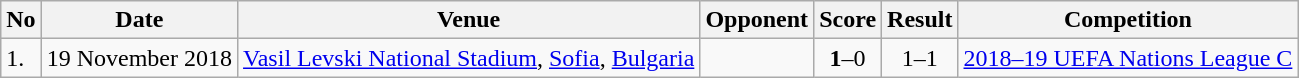<table class="wikitable" style="font-size:100%;">
<tr>
<th>No</th>
<th>Date</th>
<th>Venue</th>
<th>Opponent</th>
<th>Score</th>
<th>Result</th>
<th>Competition</th>
</tr>
<tr>
<td>1.</td>
<td>19 November 2018</td>
<td><a href='#'>Vasil Levski National Stadium</a>, <a href='#'>Sofia</a>, <a href='#'>Bulgaria</a></td>
<td></td>
<td align=center><strong>1</strong>–0</td>
<td align=center>1–1</td>
<td><a href='#'>2018–19 UEFA Nations League C</a></td>
</tr>
</table>
